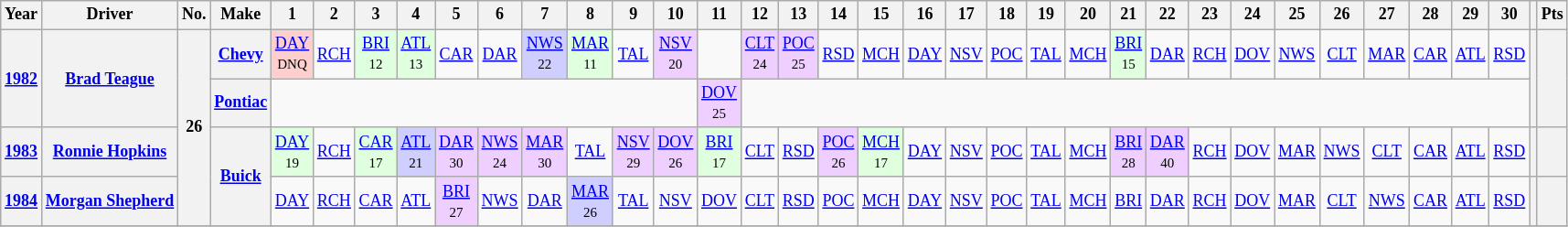<table class="wikitable" style="text-align:center; font-size:75%">
<tr>
<th>Year</th>
<th>Driver</th>
<th>No.</th>
<th>Make</th>
<th>1</th>
<th>2</th>
<th>3</th>
<th>4</th>
<th>5</th>
<th>6</th>
<th>7</th>
<th>8</th>
<th>9</th>
<th>10</th>
<th>11</th>
<th>12</th>
<th>13</th>
<th>14</th>
<th>15</th>
<th>16</th>
<th>17</th>
<th>18</th>
<th>19</th>
<th>20</th>
<th>21</th>
<th>22</th>
<th>23</th>
<th>24</th>
<th>25</th>
<th>26</th>
<th>27</th>
<th>28</th>
<th>29</th>
<th>30</th>
<th></th>
<th>Pts</th>
</tr>
<tr>
<th rowspan=2><a href='#'>1982</a></th>
<th rowspan=2><a href='#'>Brad Teague</a></th>
<th rowspan=4>26</th>
<th><a href='#'>Chevy</a></th>
<td style="background:#FFCFCF;"><a href='#'>DAY</a><br><small>DNQ</small></td>
<td><a href='#'>RCH</a></td>
<td style="background:#DFFFDF;"><a href='#'>BRI</a><br><small>12</small></td>
<td style="background:#DFFFDF;"><a href='#'>ATL</a><br><small>13</small></td>
<td><a href='#'>CAR</a></td>
<td><a href='#'>DAR</a></td>
<td style="background:#CFCFFF;"><a href='#'>NWS</a><br><small>22</small></td>
<td style="background:#DFFFDF;"><a href='#'>MAR</a><br><small>11</small></td>
<td><a href='#'>TAL</a></td>
<td style="background:#EFCFFF;"><a href='#'>NSV</a><br><small>20</small></td>
<td></td>
<td style="background:#EFCFFF;"><a href='#'>CLT</a><br><small>24</small></td>
<td style="background:#EFCFFF;"><a href='#'>POC</a><br><small>25</small></td>
<td><a href='#'>RSD</a></td>
<td><a href='#'>MCH</a></td>
<td><a href='#'>DAY</a></td>
<td><a href='#'>NSV</a></td>
<td><a href='#'>POC</a></td>
<td><a href='#'>TAL</a></td>
<td><a href='#'>MCH</a></td>
<td style="background:#DFFFDF;"><a href='#'>BRI</a><br><small>15</small></td>
<td><a href='#'>DAR</a></td>
<td><a href='#'>RCH</a></td>
<td><a href='#'>DOV</a></td>
<td><a href='#'>NWS</a></td>
<td><a href='#'>CLT</a></td>
<td><a href='#'>MAR</a></td>
<td><a href='#'>CAR</a></td>
<td><a href='#'>ATL</a></td>
<td><a href='#'>RSD</a></td>
<th rowspan=2></th>
<th rowspan=2></th>
</tr>
<tr>
<th><a href='#'>Pontiac</a></th>
<td colspan=10></td>
<td style="background:#EFCFFF;"><a href='#'>DOV</a><br><small>25</small></td>
<td colspan=19></td>
</tr>
<tr>
<th><a href='#'>1983</a></th>
<th><a href='#'>Ronnie Hopkins</a></th>
<th rowspan=2><a href='#'>Buick</a></th>
<td style="background:#DFFFDF;"><a href='#'>DAY</a><br><small>19</small></td>
<td><a href='#'>RCH</a></td>
<td style="background:#DFFFDF;"><a href='#'>CAR</a><br><small>17</small></td>
<td style="background:#CFCFFF;"><a href='#'>ATL</a><br><small>21</small></td>
<td style="background:#EFCFFF;"><a href='#'>DAR</a><br><small>30</small></td>
<td style="background:#EFCFFF;"><a href='#'>NWS</a><br><small>24</small></td>
<td style="background:#EFCFFF;"><a href='#'>MAR</a><br><small>30</small></td>
<td><a href='#'>TAL</a></td>
<td style="background:#EFCFFF;"><a href='#'>NSV</a><br><small>29</small></td>
<td style="background:#EFCFFF;"><a href='#'>DOV</a><br><small>26</small></td>
<td style="background:#DFFFDF;"><a href='#'>BRI</a><br><small>17</small></td>
<td><a href='#'>CLT</a></td>
<td><a href='#'>RSD</a></td>
<td style="background:#EFCFFF;"><a href='#'>POC</a><br><small>26</small></td>
<td style="background:#DFFFDF;"><a href='#'>MCH</a><br><small>17</small></td>
<td><a href='#'>DAY</a></td>
<td><a href='#'>NSV</a></td>
<td><a href='#'>POC</a></td>
<td><a href='#'>TAL</a></td>
<td><a href='#'>MCH</a></td>
<td style="background:#EFCFFF;"><a href='#'>BRI</a><br><small>28</small></td>
<td style="background:#EFCFFF;"><a href='#'>DAR</a><br><small>40</small></td>
<td><a href='#'>RCH</a></td>
<td><a href='#'>DOV</a></td>
<td><a href='#'>MAR</a></td>
<td><a href='#'>NWS</a></td>
<td><a href='#'>CLT</a></td>
<td><a href='#'>CAR</a></td>
<td><a href='#'>ATL</a></td>
<td><a href='#'>RSD</a></td>
<th></th>
<th></th>
</tr>
<tr>
<th><a href='#'>1984</a></th>
<th><a href='#'>Morgan Shepherd</a></th>
<td><a href='#'>DAY</a></td>
<td><a href='#'>RCH</a></td>
<td><a href='#'>CAR</a></td>
<td><a href='#'>ATL</a></td>
<td style="background:#EFCFFF;"><a href='#'>BRI</a><br><small>27</small></td>
<td><a href='#'>NWS</a></td>
<td><a href='#'>DAR</a></td>
<td style="background:#CFCFFF;"><a href='#'>MAR</a><br><small>26</small></td>
<td><a href='#'>TAL</a></td>
<td><a href='#'>NSV</a></td>
<td><a href='#'>DOV</a></td>
<td><a href='#'>CLT</a></td>
<td><a href='#'>RSD</a></td>
<td><a href='#'>POC</a></td>
<td><a href='#'>MCH</a></td>
<td><a href='#'>DAY</a></td>
<td><a href='#'>NSV</a></td>
<td><a href='#'>POC</a></td>
<td><a href='#'>TAL</a></td>
<td><a href='#'>MCH</a></td>
<td><a href='#'>BRI</a></td>
<td><a href='#'>DAR</a></td>
<td><a href='#'>RCH</a></td>
<td><a href='#'>DOV</a></td>
<td><a href='#'>MAR</a></td>
<td><a href='#'>CLT</a></td>
<td><a href='#'>NWS</a></td>
<td><a href='#'>CAR</a></td>
<td><a href='#'>ATL</a></td>
<td><a href='#'>RSD</a></td>
<th></th>
<th></th>
</tr>
<tr>
</tr>
</table>
